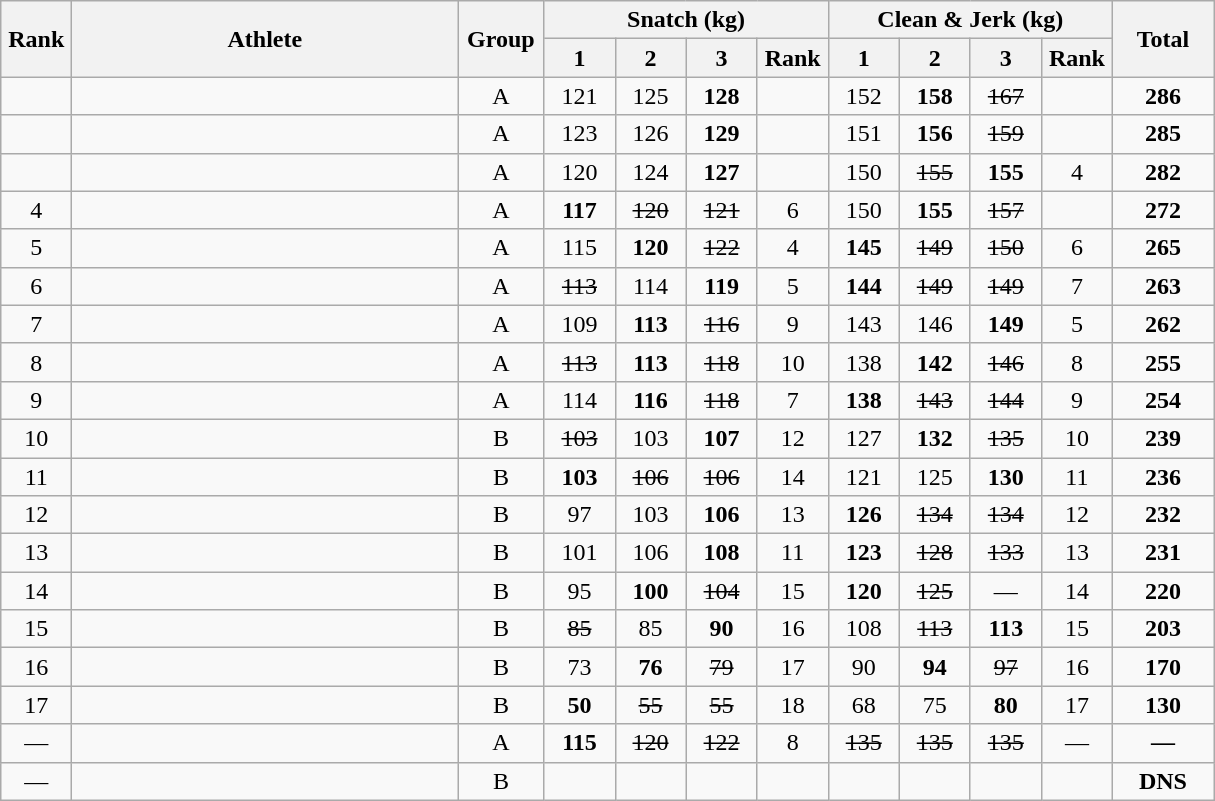<table class = "wikitable" style="text-align:center;">
<tr>
<th rowspan=2 width=40>Rank</th>
<th rowspan=2 width=250>Athlete</th>
<th rowspan=2 width=50>Group</th>
<th colspan=4>Snatch (kg)</th>
<th colspan=4>Clean & Jerk (kg)</th>
<th rowspan=2 width=60>Total</th>
</tr>
<tr>
<th width=40>1</th>
<th width=40>2</th>
<th width=40>3</th>
<th width=40>Rank</th>
<th width=40>1</th>
<th width=40>2</th>
<th width=40>3</th>
<th width=40>Rank</th>
</tr>
<tr>
<td></td>
<td align=left></td>
<td>A</td>
<td>121</td>
<td>125</td>
<td><strong>128</strong></td>
<td></td>
<td>152</td>
<td><strong>158</strong></td>
<td><s>167</s></td>
<td></td>
<td><strong>286</strong></td>
</tr>
<tr>
<td></td>
<td align=left></td>
<td>A</td>
<td>123</td>
<td>126</td>
<td><strong>129</strong></td>
<td></td>
<td>151</td>
<td><strong>156</strong></td>
<td><s>159</s></td>
<td></td>
<td><strong>285</strong></td>
</tr>
<tr>
<td></td>
<td align=left></td>
<td>A</td>
<td>120</td>
<td>124</td>
<td><strong>127</strong></td>
<td></td>
<td>150</td>
<td><s>155</s></td>
<td><strong>155</strong></td>
<td>4</td>
<td><strong>282</strong></td>
</tr>
<tr>
<td>4</td>
<td align=left></td>
<td>A</td>
<td><strong>117</strong></td>
<td><s>120</s></td>
<td><s>121</s></td>
<td>6</td>
<td>150</td>
<td><strong>155</strong></td>
<td><s>157</s></td>
<td></td>
<td><strong>272</strong></td>
</tr>
<tr>
<td>5</td>
<td align=left></td>
<td>A</td>
<td>115</td>
<td><strong>120</strong></td>
<td><s>122</s></td>
<td>4</td>
<td><strong>145</strong></td>
<td><s>149</s></td>
<td><s>150</s></td>
<td>6</td>
<td><strong>265</strong></td>
</tr>
<tr>
<td>6</td>
<td align=left></td>
<td>A</td>
<td><s>113</s></td>
<td>114</td>
<td><strong>119</strong></td>
<td>5</td>
<td><strong>144</strong></td>
<td><s>149</s></td>
<td><s>149</s></td>
<td>7</td>
<td><strong>263</strong></td>
</tr>
<tr>
<td>7</td>
<td align=left></td>
<td>A</td>
<td>109</td>
<td><strong>113</strong></td>
<td><s>116</s></td>
<td>9</td>
<td>143</td>
<td>146</td>
<td><strong>149</strong></td>
<td>5</td>
<td><strong>262</strong></td>
</tr>
<tr>
<td>8</td>
<td align=left></td>
<td>A</td>
<td><s>113</s></td>
<td><strong>113</strong></td>
<td><s>118</s></td>
<td>10</td>
<td>138</td>
<td><strong>142</strong></td>
<td><s>146</s></td>
<td>8</td>
<td><strong>255</strong></td>
</tr>
<tr>
<td>9</td>
<td align=left></td>
<td>A</td>
<td>114</td>
<td><strong>116</strong></td>
<td><s>118</s></td>
<td>7</td>
<td><strong>138</strong></td>
<td><s>143</s></td>
<td><s>144</s></td>
<td>9</td>
<td><strong>254</strong></td>
</tr>
<tr>
<td>10</td>
<td align=left></td>
<td>B</td>
<td><s>103</s></td>
<td>103</td>
<td><strong>107</strong></td>
<td>12</td>
<td>127</td>
<td><strong>132</strong></td>
<td><s>135</s></td>
<td>10</td>
<td><strong>239</strong></td>
</tr>
<tr>
<td>11</td>
<td align=left></td>
<td>B</td>
<td><strong>103</strong></td>
<td><s>106</s></td>
<td><s>106</s></td>
<td>14</td>
<td>121</td>
<td>125</td>
<td><strong>130</strong></td>
<td>11</td>
<td><strong>236</strong></td>
</tr>
<tr>
<td>12</td>
<td align=left></td>
<td>B</td>
<td>97</td>
<td>103</td>
<td><strong>106</strong></td>
<td>13</td>
<td><strong>126</strong></td>
<td><s>134</s></td>
<td><s>134</s></td>
<td>12</td>
<td><strong>232</strong></td>
</tr>
<tr>
<td>13</td>
<td align=left></td>
<td>B</td>
<td>101</td>
<td>106</td>
<td><strong>108</strong></td>
<td>11</td>
<td><strong>123</strong></td>
<td><s>128</s></td>
<td><s>133</s></td>
<td>13</td>
<td><strong>231</strong></td>
</tr>
<tr>
<td>14</td>
<td align=left></td>
<td>B</td>
<td>95</td>
<td><strong>100</strong></td>
<td><s>104</s></td>
<td>15</td>
<td><strong>120</strong></td>
<td><s>125</s></td>
<td>—</td>
<td>14</td>
<td><strong>220</strong></td>
</tr>
<tr>
<td>15</td>
<td align=left></td>
<td>B</td>
<td><s>85</s></td>
<td>85</td>
<td><strong>90</strong></td>
<td>16</td>
<td>108</td>
<td><s>113</s></td>
<td><strong>113</strong></td>
<td>15</td>
<td><strong>203</strong></td>
</tr>
<tr>
<td>16</td>
<td align=left></td>
<td>B</td>
<td>73</td>
<td><strong>76</strong></td>
<td><s>79</s></td>
<td>17</td>
<td>90</td>
<td><strong>94</strong></td>
<td><s>97</s></td>
<td>16</td>
<td><strong>170</strong></td>
</tr>
<tr>
<td>17</td>
<td align=left></td>
<td>B</td>
<td><strong>50</strong></td>
<td><s>55</s></td>
<td><s>55</s></td>
<td>18</td>
<td>68</td>
<td>75</td>
<td><strong>80</strong></td>
<td>17</td>
<td><strong>130</strong></td>
</tr>
<tr>
<td>—</td>
<td align=left></td>
<td>A</td>
<td><strong>115</strong></td>
<td><s>120</s></td>
<td><s>122</s></td>
<td>8</td>
<td><s>135</s></td>
<td><s>135</s></td>
<td><s>135</s></td>
<td>—</td>
<td><strong>—</strong></td>
</tr>
<tr>
<td>—</td>
<td align=left></td>
<td>B</td>
<td></td>
<td></td>
<td></td>
<td></td>
<td></td>
<td></td>
<td></td>
<td></td>
<td><strong>DNS</strong></td>
</tr>
</table>
